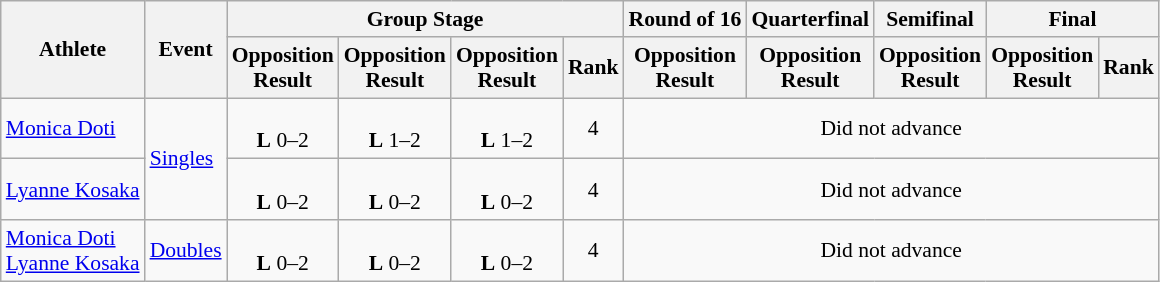<table class=wikitable style="font-size:90%">
<tr>
<th rowspan="2">Athlete</th>
<th rowspan="2">Event</th>
<th colspan="4">Group Stage</th>
<th>Round of 16</th>
<th>Quarterfinal</th>
<th>Semifinal</th>
<th colspan=2>Final</th>
</tr>
<tr>
<th>Opposition<br>Result</th>
<th>Opposition<br>Result</th>
<th>Opposition<br>Result</th>
<th>Rank</th>
<th>Opposition<br>Result</th>
<th>Opposition<br>Result</th>
<th>Opposition<br>Result</th>
<th>Opposition<br>Result</th>
<th>Rank</th>
</tr>
<tr align=center>
<td align=left><a href='#'>Monica Doti</a></td>
<td align=left rowspan=2><a href='#'>Singles</a></td>
<td><br><strong>L</strong> 0–2</td>
<td><br><strong>L</strong> 1–2</td>
<td><br><strong>L</strong> 1–2</td>
<td>4</td>
<td colspan=5>Did not advance</td>
</tr>
<tr align=center>
<td align=left><a href='#'>Lyanne Kosaka</a></td>
<td><br><strong>L</strong> 0–2</td>
<td><br><strong>L</strong> 0–2</td>
<td><br><strong>L</strong> 0–2</td>
<td>4</td>
<td colspan=5>Did not advance</td>
</tr>
<tr align=center>
<td align=left><a href='#'>Monica Doti</a><br><a href='#'>Lyanne Kosaka</a></td>
<td align=left><a href='#'>Doubles</a></td>
<td><br><strong>L</strong> 0–2</td>
<td><br><strong>L</strong> 0–2</td>
<td><br><strong>L</strong> 0–2</td>
<td>4</td>
<td colspan=5>Did not advance</td>
</tr>
</table>
